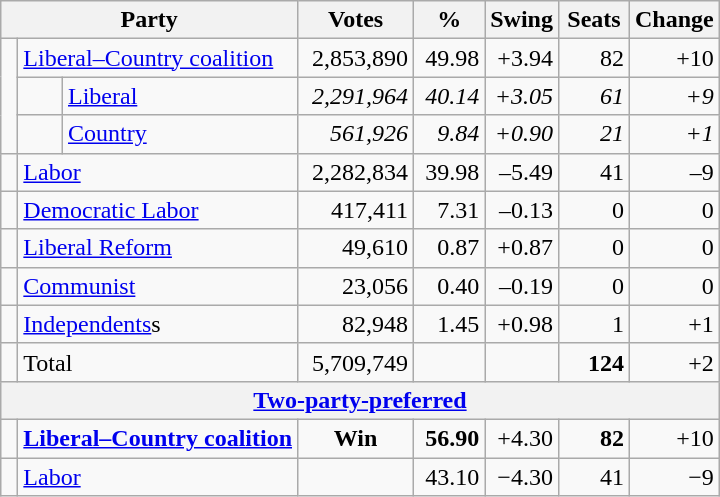<table class="wikitable">
<tr>
<th colspan=3 style="width:180px">Party</th>
<th style="width:70px">Votes</th>
<th style="width:40px">%</th>
<th style="width:40px">Swing</th>
<th style="width:40px">Seats</th>
<th style="width:40px">Change</th>
</tr>
<tr>
<td rowspan=3> </td>
<td colspan=2><a href='#'>Liberal–Country coalition</a></td>
<td align=right>2,853,890</td>
<td align=right>49.98</td>
<td align=right>+3.94</td>
<td align=right>82</td>
<td align=right>+10</td>
</tr>
<tr>
<td> </td>
<td><a href='#'>Liberal</a></td>
<td align=right><em>2,291,964</em></td>
<td align=right><em>40.14</em></td>
<td align=right><em>+3.05</em></td>
<td align=right><em>61</em></td>
<td align=right><em>+9</em></td>
</tr>
<tr>
<td> </td>
<td><a href='#'>Country</a></td>
<td align=right><em>561,926</em></td>
<td align=right><em>9.84</em></td>
<td align=right><em>+0.90</em></td>
<td align=right><em>21</em></td>
<td align=right><em>+1</em></td>
</tr>
<tr>
<td> </td>
<td colspan=2><a href='#'>Labor</a></td>
<td align=right>2,282,834</td>
<td align=right>39.98</td>
<td align=right>–5.49</td>
<td align=right>41</td>
<td align=right>–9</td>
</tr>
<tr>
<td> </td>
<td colspan=2><a href='#'>Democratic Labor</a></td>
<td align=right>417,411</td>
<td align=right>7.31</td>
<td align=right>–0.13</td>
<td align=right>0</td>
<td align=right>0</td>
</tr>
<tr>
<td> </td>
<td colspan=2><a href='#'>Liberal Reform</a></td>
<td align=right>49,610</td>
<td align=right>0.87</td>
<td align=right>+0.87</td>
<td align=right>0</td>
<td align=right>0</td>
</tr>
<tr>
<td> </td>
<td colspan=2><a href='#'>Communist</a></td>
<td align=right>23,056</td>
<td align=right>0.40</td>
<td align=right>–0.19</td>
<td align=right>0</td>
<td align=right>0</td>
</tr>
<tr>
<td> </td>
<td colspan=2><a href='#'>Independents</a>s</td>
<td align=right>82,948</td>
<td align=right>1.45</td>
<td align=right>+0.98</td>
<td align=right>1</td>
<td align=right>+1</td>
</tr>
<tr>
<td> </td>
<td colspan=2>Total</td>
<td align=right>5,709,749</td>
<td align=right> </td>
<td align=right> </td>
<td align=right><strong>124</strong></td>
<td align=right>+2</td>
</tr>
<tr>
<th colspan=8 align=center><a href='#'>Two-party-preferred</a> </th>
</tr>
<tr>
<td> </td>
<td colspan=2><strong><a href='#'>Liberal–Country coalition</a></strong></td>
<td align=center><strong>Win</strong></td>
<td align=right><strong>56.90</strong></td>
<td align=right>+4.30</td>
<td align=right><strong>82</strong></td>
<td align=right>+10</td>
</tr>
<tr>
<td> </td>
<td colspan=2><a href='#'>Labor</a></td>
<td align=center></td>
<td align=right>43.10</td>
<td align=right>−4.30</td>
<td align=right>41</td>
<td align=right>−9</td>
</tr>
</table>
